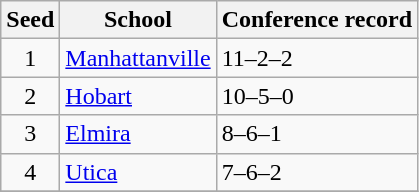<table class="wikitable">
<tr>
<th>Seed</th>
<th>School</th>
<th>Conference record</th>
</tr>
<tr>
<td align=center>1</td>
<td><a href='#'>Manhattanville</a></td>
<td>11–2–2</td>
</tr>
<tr>
<td align=center>2</td>
<td><a href='#'>Hobart</a></td>
<td>10–5–0</td>
</tr>
<tr>
<td align=center>3</td>
<td><a href='#'>Elmira</a></td>
<td>8–6–1</td>
</tr>
<tr>
<td align=center>4</td>
<td><a href='#'>Utica</a></td>
<td>7–6–2</td>
</tr>
<tr>
</tr>
</table>
